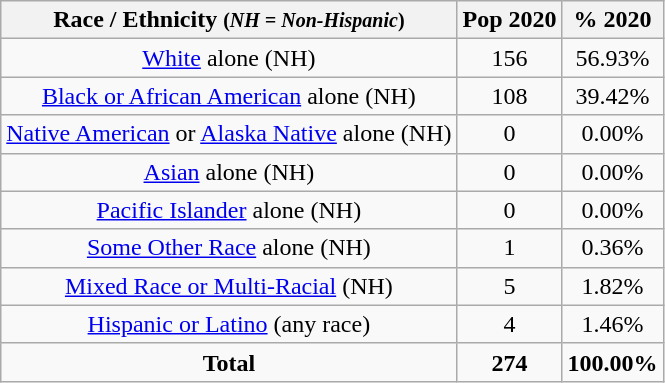<table class="wikitable" style="text-align:center;">
<tr>
<th>Race / Ethnicity <small>(<em>NH = Non-Hispanic</em>)</small></th>
<th>Pop 2020</th>
<th>% 2020</th>
</tr>
<tr>
<td><a href='#'>White</a> alone (NH)</td>
<td>156</td>
<td>56.93%</td>
</tr>
<tr>
<td><a href='#'>Black or African American</a> alone (NH)</td>
<td>108</td>
<td>39.42%</td>
</tr>
<tr>
<td><a href='#'>Native American</a> or <a href='#'>Alaska Native</a> alone (NH)</td>
<td>0</td>
<td>0.00%</td>
</tr>
<tr>
<td><a href='#'>Asian</a> alone (NH)</td>
<td>0</td>
<td>0.00%</td>
</tr>
<tr>
<td><a href='#'>Pacific Islander</a> alone (NH)</td>
<td>0</td>
<td>0.00%</td>
</tr>
<tr>
<td><a href='#'>Some Other Race</a> alone (NH)</td>
<td>1</td>
<td>0.36%</td>
</tr>
<tr>
<td><a href='#'>Mixed Race or Multi-Racial</a> (NH)</td>
<td>5</td>
<td>1.82%</td>
</tr>
<tr>
<td><a href='#'>Hispanic or Latino</a> (any race)</td>
<td>4</td>
<td>1.46%</td>
</tr>
<tr>
<td><strong>Total</strong></td>
<td><strong>274</strong></td>
<td><strong>100.00%</strong></td>
</tr>
</table>
